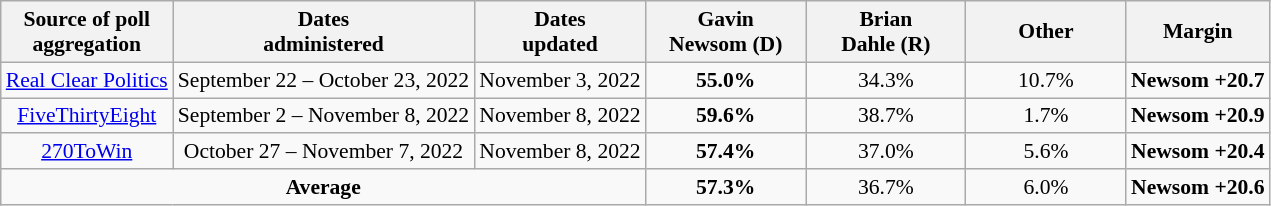<table class="wikitable sortable" style="text-align:center;font-size:90%;line-height:17px">
<tr>
<th>Source of poll<br>aggregation</th>
<th>Dates<br>administered</th>
<th>Dates<br>updated</th>
<th style="width:100px;">Gavin<br>Newsom (D)</th>
<th style="width:100px;">Brian<br>Dahle (R)</th>
<th style="width:100px;">Other<br></th>
<th>Margin</th>
</tr>
<tr>
<td><a href='#'>Real Clear Politics</a></td>
<td>September 22 – October 23, 2022</td>
<td>November 3, 2022</td>
<td><strong>55.0%</strong></td>
<td>34.3%</td>
<td>10.7%</td>
<td><strong>Newsom +20.7</strong></td>
</tr>
<tr>
<td><a href='#'>FiveThirtyEight</a></td>
<td>September 2 – November 8, 2022</td>
<td>November 8, 2022</td>
<td><strong>59.6%</strong></td>
<td>38.7%</td>
<td>1.7%</td>
<td><strong>Newsom +20.9</strong></td>
</tr>
<tr>
<td><a href='#'>270ToWin</a></td>
<td>October 27 – November 7, 2022</td>
<td>November 8, 2022</td>
<td><strong>57.4%</strong></td>
<td>37.0%</td>
<td>5.6%</td>
<td><strong>Newsom +20.4</strong></td>
</tr>
<tr>
<td colspan="3"><strong>Average</strong></td>
<td><strong>57.3%</strong></td>
<td>36.7%</td>
<td>6.0%</td>
<td><strong>Newsom +20.6</strong></td>
</tr>
</table>
